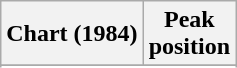<table class="wikitable sortable plainrowheaders">
<tr>
<th>Chart (1984)</th>
<th>Peak<br>position</th>
</tr>
<tr>
</tr>
<tr>
</tr>
</table>
